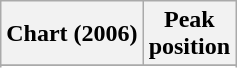<table class="wikitable sortable plainrowheaders" style="text-align:center">
<tr>
<th scope="col">Chart (2006)</th>
<th scope="col">Peak<br>position</th>
</tr>
<tr>
</tr>
<tr>
</tr>
</table>
